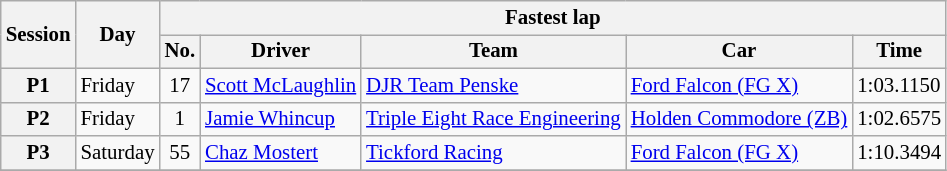<table class="wikitable" style="font-size: 87%">
<tr>
<th rowspan="2">Session</th>
<th rowspan="2">Day</th>
<th colspan="5">Fastest lap</th>
</tr>
<tr>
<th>No.</th>
<th>Driver</th>
<th>Team</th>
<th>Car</th>
<th>Time</th>
</tr>
<tr>
<th>P1</th>
<td>Friday</td>
<td align="center">17</td>
<td> <a href='#'>Scott McLaughlin</a></td>
<td><a href='#'>DJR Team Penske</a></td>
<td><a href='#'>Ford Falcon (FG X)</a></td>
<td>1:03.1150</td>
</tr>
<tr>
<th>P2</th>
<td>Friday</td>
<td align="center">1</td>
<td> <a href='#'>Jamie Whincup</a></td>
<td><a href='#'>Triple Eight Race Engineering</a></td>
<td><a href='#'>Holden Commodore (ZB)</a></td>
<td>1:02.6575</td>
</tr>
<tr>
<th>P3</th>
<td>Saturday</td>
<td align="center">55</td>
<td> <a href='#'>Chaz Mostert</a></td>
<td><a href='#'>Tickford Racing</a></td>
<td><a href='#'>Ford Falcon (FG X)</a></td>
<td>1:10.3494</td>
</tr>
<tr>
</tr>
</table>
